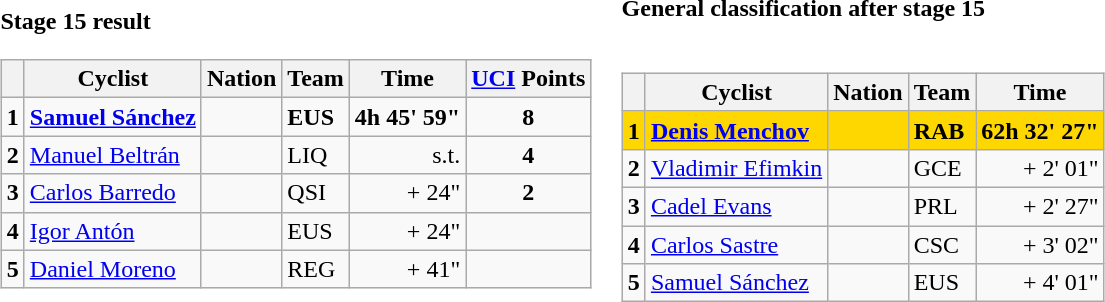<table>
<tr>
<td><strong>Stage 15 result</strong><br><table class="wikitable">
<tr>
<th></th>
<th>Cyclist</th>
<th>Nation</th>
<th>Team</th>
<th>Time</th>
<th><a href='#'>UCI</a> Points</th>
</tr>
<tr>
<td><strong>1</strong></td>
<td><strong><a href='#'>Samuel Sánchez</a></strong></td>
<td><strong></strong></td>
<td><strong>EUS</strong></td>
<td align=right><strong>4h 45' 59"</strong></td>
<td align=center><strong>8</strong></td>
</tr>
<tr>
<td><strong>2</strong></td>
<td><a href='#'>Manuel Beltrán</a></td>
<td></td>
<td>LIQ</td>
<td align=right>s.t.</td>
<td align=center><strong>4</strong></td>
</tr>
<tr>
<td><strong>3</strong></td>
<td><a href='#'>Carlos Barredo</a></td>
<td></td>
<td>QSI</td>
<td align="right">+ 24"</td>
<td align=center><strong>2</strong></td>
</tr>
<tr>
<td><strong>4</strong></td>
<td><a href='#'>Igor Antón</a></td>
<td></td>
<td>EUS</td>
<td align="right">+ 24"</td>
<td></td>
</tr>
<tr>
<td><strong>5</strong></td>
<td><a href='#'>Daniel Moreno</a></td>
<td></td>
<td>REG</td>
<td align="right">+ 41"</td>
<td></td>
</tr>
</table>
</td>
<td><strong>General classification after stage 15 <br></strong><br><table class="wikitable">
<tr>
<th></th>
<th>Cyclist</th>
<th>Nation</th>
<th>Team</th>
<th>Time</th>
</tr>
<tr bgcolor=gold>
<td><strong>1</strong></td>
<td><strong><a href='#'>Denis Menchov</a></strong></td>
<td></td>
<td><strong>RAB</strong></td>
<td align=right><strong>62h 32' 27"</strong></td>
</tr>
<tr>
<td><strong>2</strong></td>
<td><a href='#'>Vladimir Efimkin</a></td>
<td></td>
<td>GCE</td>
<td align=right>+ 2' 01"</td>
</tr>
<tr>
<td><strong>3</strong></td>
<td><a href='#'>Cadel Evans</a></td>
<td></td>
<td>PRL</td>
<td align="right">+ 2' 27"</td>
</tr>
<tr>
<td><strong>4</strong></td>
<td><a href='#'>Carlos Sastre</a></td>
<td></td>
<td>CSC</td>
<td align="right">+ 3' 02"</td>
</tr>
<tr>
<td><strong>5</strong></td>
<td><a href='#'>Samuel Sánchez</a></td>
<td></td>
<td>EUS</td>
<td align="right">+ 4' 01"</td>
</tr>
</table>
</td>
</tr>
</table>
